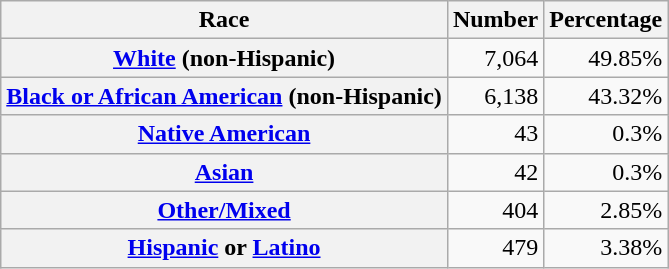<table class="wikitable" style="text-align:right">
<tr>
<th scope="col">Race</th>
<th scope="col">Number</th>
<th scope="col">Percentage</th>
</tr>
<tr>
<th scope="row"><a href='#'>White</a> (non-Hispanic)</th>
<td>7,064</td>
<td>49.85%</td>
</tr>
<tr>
<th scope="row"><a href='#'>Black or African American</a> (non-Hispanic)</th>
<td>6,138</td>
<td>43.32%</td>
</tr>
<tr>
<th scope="row"><a href='#'>Native American</a></th>
<td>43</td>
<td>0.3%</td>
</tr>
<tr>
<th scope="row"><a href='#'>Asian</a></th>
<td>42</td>
<td>0.3%</td>
</tr>
<tr>
<th scope="row"><a href='#'>Other/Mixed</a></th>
<td>404</td>
<td>2.85%</td>
</tr>
<tr>
<th scope="row"><a href='#'>Hispanic</a> or <a href='#'>Latino</a></th>
<td>479</td>
<td>3.38%</td>
</tr>
</table>
